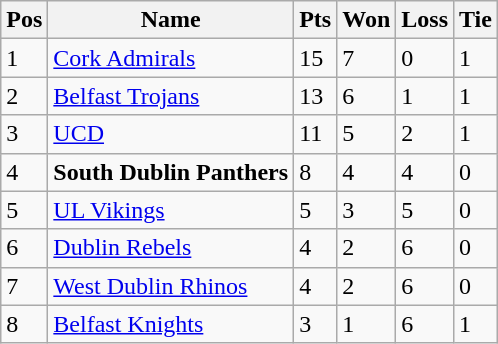<table class="wikitable">
<tr>
<th>Pos</th>
<th>Name</th>
<th>Pts</th>
<th>Won</th>
<th>Loss</th>
<th>Tie</th>
</tr>
<tr>
<td>1</td>
<td><a href='#'>Cork Admirals</a></td>
<td>15</td>
<td>7</td>
<td>0</td>
<td>1</td>
</tr>
<tr>
<td>2</td>
<td><a href='#'>Belfast Trojans</a></td>
<td>13</td>
<td>6</td>
<td>1</td>
<td>1</td>
</tr>
<tr>
<td>3</td>
<td><a href='#'>UCD</a></td>
<td>11</td>
<td>5</td>
<td>2</td>
<td>1</td>
</tr>
<tr>
<td>4</td>
<td><strong>South Dublin Panthers</strong></td>
<td>8</td>
<td>4</td>
<td>4</td>
<td>0</td>
</tr>
<tr>
<td>5</td>
<td><a href='#'>UL Vikings</a></td>
<td>5</td>
<td>3</td>
<td>5</td>
<td>0</td>
</tr>
<tr>
<td>6</td>
<td><a href='#'>Dublin Rebels</a></td>
<td>4</td>
<td>2</td>
<td>6</td>
<td>0</td>
</tr>
<tr>
<td>7</td>
<td><a href='#'>West Dublin Rhinos</a></td>
<td>4</td>
<td>2</td>
<td>6</td>
<td>0</td>
</tr>
<tr>
<td>8</td>
<td><a href='#'>Belfast Knights</a></td>
<td>3</td>
<td>1</td>
<td>6</td>
<td>1</td>
</tr>
</table>
